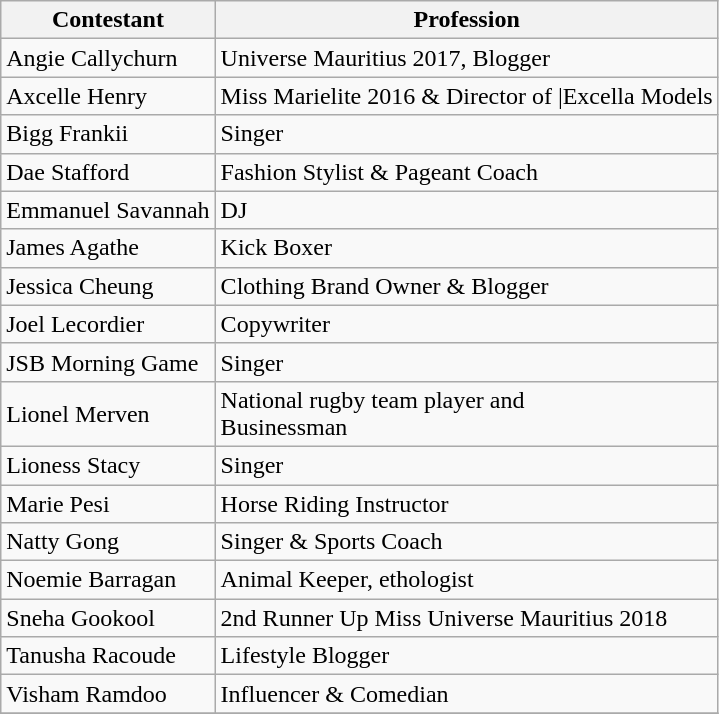<table class="wikitable">
<tr>
<th><strong>Contestant</strong></th>
<th><strong>Profession</strong></th>
</tr>
<tr>
<td>Angie Callychurn</td>
<td Miss Supra Africa 2016, Miss>Universe Mauritius 2017, Blogger</td>
</tr>
<tr>
<td>Axcelle Henry</td>
<td Miss Friendship Mauritius 2019,>Miss Marielite 2016 & Director of |Excella Models</td>
</tr>
<tr>
<td>Bigg Frankii</td>
<td>Singer</td>
</tr>
<tr>
<td>Dae Stafford</td>
<td>Fashion Stylist & Pageant Coach</td>
</tr>
<tr>
<td>Emmanuel Savannah</td>
<td>DJ</td>
</tr>
<tr>
<td>James Agathe</td>
<td>Kick Boxer</td>
</tr>
<tr>
<td>Jessica Cheung</td>
<td>Clothing Brand Owner & Blogger</td>
</tr>
<tr>
<td>Joel Lecordier</td>
<td Communication specialist &>Copywriter</td>
</tr>
<tr>
<td>JSB Morning Game</td>
<td>Singer</td>
</tr>
<tr>
<td>Lionel Merven</td>
<td>National rugby team player and<br>Businessman</td>
</tr>
<tr>
<td>Lioness Stacy</td>
<td>Singer</td>
</tr>
<tr>
<td>Marie Pesi</td>
<td>Horse Riding Instructor</td>
</tr>
<tr>
<td>Natty Gong</td>
<td>Singer & Sports Coach</td>
</tr>
<tr>
<td>Noemie Barragan</td>
<td>Animal Keeper, ethologist</td>
</tr>
<tr>
<td>Sneha Gookool</td>
<td>2nd Runner Up Miss Universe Mauritius 2018</td>
</tr>
<tr>
<td>Tanusha Racoude</td>
<td>Lifestyle Blogger</td>
</tr>
<tr>
<td>Visham Ramdoo</td>
<td>Influencer & Comedian</td>
</tr>
<tr>
</tr>
</table>
